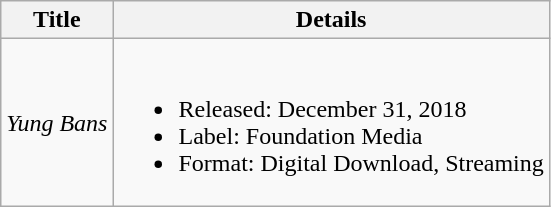<table class="wikitable">
<tr>
<th>Title</th>
<th>Details</th>
</tr>
<tr>
<td><em>Yung Bans</em></td>
<td><br><ul><li>Released: December 31, 2018</li><li>Label: Foundation Media</li><li>Format: Digital Download, Streaming</li></ul></td>
</tr>
</table>
